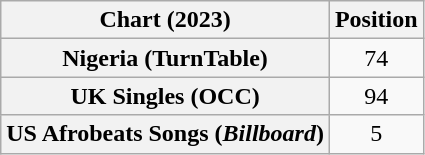<table class="wikitable sortable plainrowheaders" style="text-align:center">
<tr>
<th scope="col">Chart (2023)</th>
<th scope="col">Position</th>
</tr>
<tr>
<th scope="row">Nigeria (TurnTable)</th>
<td>74</td>
</tr>
<tr>
<th scope="row">UK Singles (OCC)</th>
<td>94</td>
</tr>
<tr>
<th scope="row">US Afrobeats Songs (<em>Billboard</em>)</th>
<td>5</td>
</tr>
</table>
